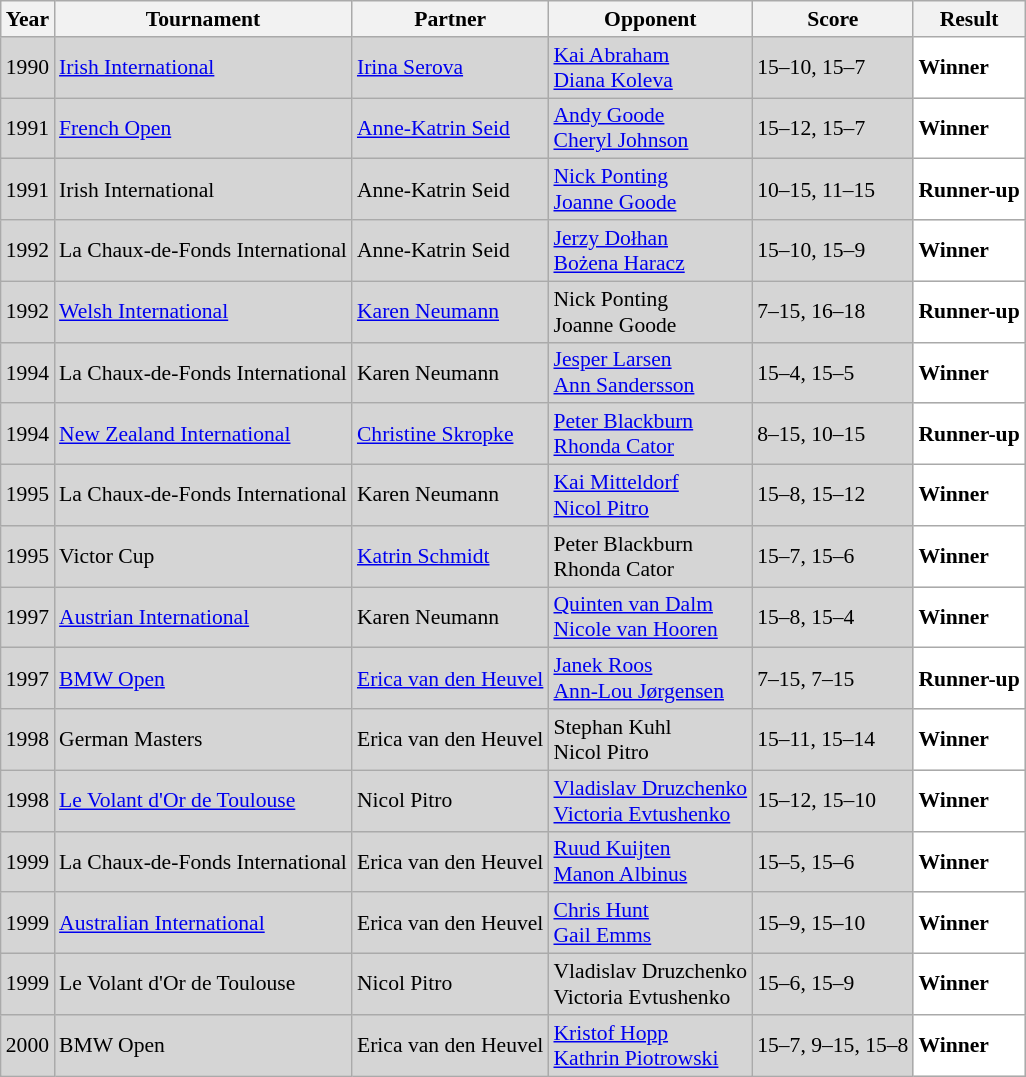<table class="sortable wikitable" style="font-size: 90%;">
<tr>
<th>Year</th>
<th>Tournament</th>
<th>Partner</th>
<th>Opponent</th>
<th>Score</th>
<th>Result</th>
</tr>
<tr style="background:#D5D5D5">
<td align="center">1990</td>
<td align="left"><a href='#'>Irish International</a></td>
<td align="left"> <a href='#'>Irina Serova</a></td>
<td align="left"> <a href='#'>Kai Abraham</a> <br>  <a href='#'>Diana Koleva</a></td>
<td align="left">15–10, 15–7</td>
<td style="text-align:left; background:white"> <strong>Winner</strong></td>
</tr>
<tr style="background:#D5D5D5">
<td align="center">1991</td>
<td align="left"><a href='#'>French Open</a></td>
<td align="left"> <a href='#'>Anne-Katrin Seid</a></td>
<td align="left"> <a href='#'>Andy Goode</a> <br>  <a href='#'>Cheryl Johnson</a></td>
<td align="left">15–12, 15–7</td>
<td style="text-align:left; background:white"> <strong>Winner</strong></td>
</tr>
<tr style="background:#D5D5D5">
<td align="center">1991</td>
<td align="left">Irish International</td>
<td align="left"> Anne-Katrin Seid</td>
<td align="left"> <a href='#'>Nick Ponting</a> <br>  <a href='#'>Joanne Goode</a></td>
<td align="left">10–15, 11–15</td>
<td style="text-align:left; background:white"> <strong>Runner-up</strong></td>
</tr>
<tr style="background:#D5D5D5">
<td align="center">1992</td>
<td align="left">La Chaux-de-Fonds International</td>
<td align="left"> Anne-Katrin Seid</td>
<td align="left"> <a href='#'>Jerzy Dołhan</a> <br>  <a href='#'>Bożena Haracz</a></td>
<td align="left">15–10, 15–9</td>
<td style="text-align:left; background:white"> <strong>Winner</strong></td>
</tr>
<tr style="background:#D5D5D5">
<td align="center">1992</td>
<td align="left"><a href='#'>Welsh International</a></td>
<td align="left"> <a href='#'>Karen Neumann</a></td>
<td align="left"> Nick Ponting <br>  Joanne Goode</td>
<td align="left">7–15, 16–18</td>
<td style="text-align:left; background:white"> <strong>Runner-up</strong></td>
</tr>
<tr style="background:#D5D5D5">
<td align="center">1994</td>
<td align="left">La Chaux-de-Fonds International</td>
<td align="left"> Karen Neumann</td>
<td align="left"> <a href='#'>Jesper Larsen</a> <br>  <a href='#'>Ann Sandersson</a></td>
<td align="left">15–4, 15–5</td>
<td style="text-align:left; background:white"> <strong>Winner</strong></td>
</tr>
<tr style="background:#D5D5D5">
<td align="center">1994</td>
<td align="left"><a href='#'>New Zealand International</a></td>
<td align="left"> <a href='#'>Christine Skropke</a></td>
<td align="left"> <a href='#'>Peter Blackburn</a> <br>  <a href='#'>Rhonda Cator</a></td>
<td align="left">8–15, 10–15</td>
<td style="text-align:left; background:white"> <strong>Runner-up</strong></td>
</tr>
<tr style="background:#D5D5D5">
<td align="center">1995</td>
<td align="left">La Chaux-de-Fonds International</td>
<td align="left"> Karen Neumann</td>
<td align="left"> <a href='#'>Kai Mitteldorf</a> <br>  <a href='#'>Nicol Pitro</a></td>
<td align="left">15–8, 15–12</td>
<td style="text-align:left; background:white"> <strong>Winner</strong></td>
</tr>
<tr style="background:#D5D5D5">
<td align="center">1995</td>
<td align="left">Victor Cup</td>
<td align="left"> <a href='#'>Katrin Schmidt</a></td>
<td align="left"> Peter Blackburn <br>  Rhonda Cator</td>
<td align="left">15–7, 15–6</td>
<td style="text-align:left; background:white"> <strong>Winner</strong></td>
</tr>
<tr style="background:#D5D5D5">
<td align="center">1997</td>
<td align="left"><a href='#'>Austrian International</a></td>
<td align="left"> Karen Neumann</td>
<td align="left"> <a href='#'>Quinten van Dalm</a> <br>  <a href='#'>Nicole van Hooren</a></td>
<td align="left">15–8, 15–4</td>
<td style="text-align:left; background:white"> <strong>Winner</strong></td>
</tr>
<tr style="background:#D5D5D5">
<td align="center">1997</td>
<td align="left"><a href='#'>BMW Open</a></td>
<td align="left"> <a href='#'>Erica van den Heuvel</a></td>
<td align="left"> <a href='#'>Janek Roos</a> <br>  <a href='#'>Ann-Lou Jørgensen</a></td>
<td align="left">7–15, 7–15</td>
<td style="text-align:left; background:white"> <strong>Runner-up</strong></td>
</tr>
<tr style="background:#D5D5D5">
<td align="center">1998</td>
<td align="left">German Masters</td>
<td align="left"> Erica van den Heuvel</td>
<td align="left"> Stephan Kuhl <br>  Nicol Pitro</td>
<td align="left">15–11, 15–14</td>
<td style="text-align:left; background:white"> <strong>Winner</strong></td>
</tr>
<tr style="background:#D5D5D5">
<td align="center">1998</td>
<td align="left"><a href='#'>Le Volant d'Or de Toulouse</a></td>
<td align="left"> Nicol Pitro</td>
<td align="left"> <a href='#'>Vladislav Druzchenko</a> <br>  <a href='#'>Victoria Evtushenko</a></td>
<td align="left">15–12, 15–10</td>
<td style="text-align:left; background:white"> <strong>Winner</strong></td>
</tr>
<tr style="background:#D5D5D5">
<td align="center">1999</td>
<td align="left">La Chaux-de-Fonds International</td>
<td align="left"> Erica van den Heuvel</td>
<td align="left"> <a href='#'>Ruud Kuijten</a> <br>  <a href='#'>Manon Albinus</a></td>
<td align="left">15–5, 15–6</td>
<td style="text-align:left; background:white"> <strong>Winner</strong></td>
</tr>
<tr style="background:#D5D5D5">
<td align="center">1999</td>
<td align="left"><a href='#'>Australian International</a></td>
<td align="left"> Erica van den Heuvel</td>
<td align="left"> <a href='#'>Chris Hunt</a> <br>  <a href='#'>Gail Emms</a></td>
<td align="left">15–9, 15–10</td>
<td style="text-align:left; background:white"> <strong>Winner</strong></td>
</tr>
<tr style="background:#D5D5D5">
<td align="center">1999</td>
<td align="left">Le Volant d'Or de Toulouse</td>
<td align="left"> Nicol Pitro</td>
<td align="left"> Vladislav Druzchenko <br>  Victoria Evtushenko</td>
<td align="left">15–6, 15–9</td>
<td style="text-align:left; background:white"> <strong>Winner</strong></td>
</tr>
<tr style="background:#D5D5D5">
<td align="center">2000</td>
<td align="left">BMW Open</td>
<td align="left"> Erica van den Heuvel</td>
<td align="left"> <a href='#'>Kristof Hopp</a> <br>  <a href='#'>Kathrin Piotrowski</a></td>
<td align="left">15–7, 9–15, 15–8</td>
<td style="text-align:left; background:white"> <strong>Winner</strong></td>
</tr>
</table>
